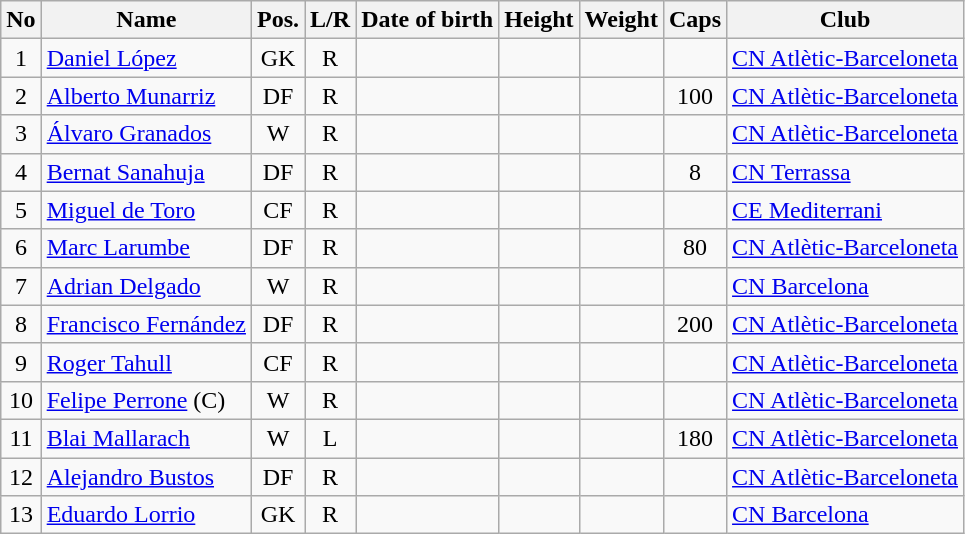<table class="wikitable sortable" style="text-align:center;">
<tr>
<th>No</th>
<th>Name</th>
<th>Pos.</th>
<th>L/R</th>
<th>Date of birth</th>
<th>Height</th>
<th>Weight</th>
<th>Caps</th>
<th>Club</th>
</tr>
<tr>
<td>1</td>
<td align=left><a href='#'>Daniel López</a></td>
<td>GK</td>
<td>R</td>
<td align=left></td>
<td></td>
<td></td>
<td></td>
<td align=left> <a href='#'>CN Atlètic-Barceloneta</a></td>
</tr>
<tr>
<td>2</td>
<td align=left><a href='#'>Alberto Munarriz</a></td>
<td>DF</td>
<td>R</td>
<td align=left></td>
<td></td>
<td></td>
<td>100</td>
<td align=left> <a href='#'>CN Atlètic-Barceloneta</a></td>
</tr>
<tr>
<td>3</td>
<td align=left><a href='#'>Álvaro Granados</a></td>
<td>W</td>
<td>R</td>
<td align=left></td>
<td></td>
<td></td>
<td></td>
<td align=left> <a href='#'>CN Atlètic-Barceloneta</a></td>
</tr>
<tr>
<td>4</td>
<td align=left><a href='#'>Bernat Sanahuja</a></td>
<td>DF</td>
<td>R</td>
<td align=left></td>
<td></td>
<td></td>
<td>8</td>
<td align=left> <a href='#'>CN Terrassa</a></td>
</tr>
<tr>
<td>5</td>
<td align=left><a href='#'>Miguel de Toro</a></td>
<td>CF</td>
<td>R</td>
<td align=left></td>
<td></td>
<td></td>
<td></td>
<td align=left> <a href='#'>CE Mediterrani</a></td>
</tr>
<tr>
<td>6</td>
<td align=left><a href='#'>Marc Larumbe</a></td>
<td>DF</td>
<td>R</td>
<td align=left></td>
<td></td>
<td></td>
<td>80</td>
<td align=left> <a href='#'>CN Atlètic-Barceloneta</a></td>
</tr>
<tr>
<td>7</td>
<td align=left><a href='#'>Adrian Delgado</a></td>
<td>W</td>
<td>R</td>
<td align=left></td>
<td></td>
<td></td>
<td></td>
<td align=left> <a href='#'>CN Barcelona</a></td>
</tr>
<tr>
<td>8</td>
<td align=left><a href='#'>Francisco Fernández</a></td>
<td>DF</td>
<td>R</td>
<td align=left></td>
<td></td>
<td></td>
<td>200</td>
<td align=left> <a href='#'>CN Atlètic-Barceloneta</a></td>
</tr>
<tr>
<td>9</td>
<td align=left><a href='#'>Roger Tahull</a></td>
<td>CF</td>
<td>R</td>
<td align=left></td>
<td></td>
<td></td>
<td></td>
<td align=left> <a href='#'>CN Atlètic-Barceloneta</a></td>
</tr>
<tr>
<td>10</td>
<td align=left><a href='#'>Felipe Perrone</a> (C)</td>
<td>W</td>
<td>R</td>
<td align=left></td>
<td></td>
<td></td>
<td></td>
<td align=left> <a href='#'>CN Atlètic-Barceloneta</a></td>
</tr>
<tr>
<td>11</td>
<td align=left><a href='#'>Blai Mallarach</a></td>
<td>W</td>
<td>L</td>
<td align=left></td>
<td></td>
<td></td>
<td>180</td>
<td align=left> <a href='#'>CN Atlètic-Barceloneta</a></td>
</tr>
<tr>
<td>12</td>
<td align=left><a href='#'>Alejandro Bustos</a></td>
<td>DF</td>
<td>R</td>
<td align=left></td>
<td></td>
<td></td>
<td></td>
<td align=left> <a href='#'>CN Atlètic-Barceloneta</a></td>
</tr>
<tr>
<td>13</td>
<td align=left><a href='#'>Eduardo Lorrio</a></td>
<td>GK</td>
<td>R</td>
<td align=left></td>
<td></td>
<td></td>
<td></td>
<td align=left> <a href='#'>CN Barcelona</a></td>
</tr>
</table>
